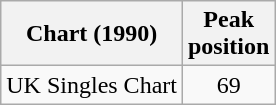<table class="wikitable sortable">
<tr>
<th>Chart (1990)</th>
<th>Peak<br>position</th>
</tr>
<tr>
<td>UK Singles Chart</td>
<td style="text-align:center;">69</td>
</tr>
</table>
